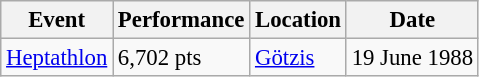<table class="wikitable" style="border-collapse: collapse; font-size: 95%;">
<tr>
<th scope="col">Event</th>
<th scope="col">Performance</th>
<th scope="col">Location</th>
<th scope="col">Date</th>
</tr>
<tr>
<td><a href='#'>Heptathlon</a></td>
<td>6,702 pts</td>
<td><a href='#'>Götzis</a></td>
<td>19 June 1988</td>
</tr>
</table>
